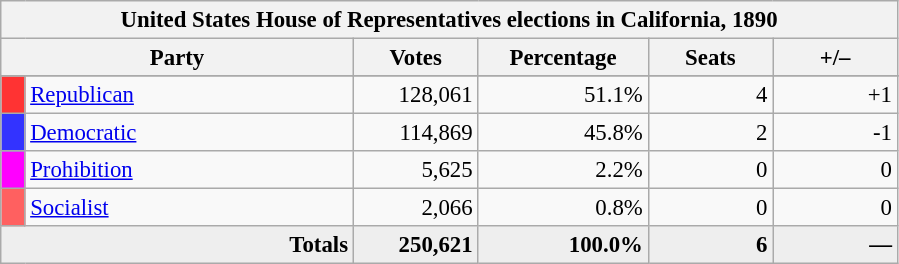<table class="wikitable" style="font-size: 95%;">
<tr>
<th colspan="6">United States House of Representatives elections in California, 1890</th>
</tr>
<tr>
<th colspan=2 style="width: 15em">Party</th>
<th style="width: 5em">Votes</th>
<th style="width: 7em">Percentage</th>
<th style="width: 5em">Seats</th>
<th style="width: 5em">+/–</th>
</tr>
<tr>
</tr>
<tr>
<th style="background-color:#FF3333; width: 3px"></th>
<td style="width: 130px"><a href='#'>Republican</a></td>
<td style="text-align:right;">128,061</td>
<td style="text-align:right;">51.1%</td>
<td style="text-align:right;">4</td>
<td style="text-align:right;">+1</td>
</tr>
<tr>
<th style="background-color:#3333FF; width: 3px"></th>
<td style="width: 130px"><a href='#'>Democratic</a></td>
<td style="text-align:right;">114,869</td>
<td style="text-align:right;">45.8%</td>
<td style="text-align:right;">2</td>
<td style="text-align:right;">-1</td>
</tr>
<tr>
<th style="background-color:#FF00FF; width: 3px"></th>
<td style="width: 130px"><a href='#'>Prohibition</a></td>
<td style="text-align:right;">5,625</td>
<td style="text-align:right;">2.2%</td>
<td style="text-align:right;">0</td>
<td style="text-align:right;">0</td>
</tr>
<tr>
<th style="background-color:#FF6060; width: 3px"></th>
<td style="width: 130px"><a href='#'>Socialist</a></td>
<td style="text-align:right;">2,066</td>
<td style="text-align:right;">0.8%</td>
<td style="text-align:right;">0</td>
<td style="text-align:right;">0</td>
</tr>
<tr style="background-color:#EEEEEE;">
<td colspan="2" align="right"><strong>Totals</strong></td>
<td style="text-align:right;"><strong>250,621</strong></td>
<td style="text-align:right;"><strong>100.0%</strong></td>
<td style="text-align:right;"><strong>6</strong></td>
<td style="text-align:right;"><strong>—</strong></td>
</tr>
</table>
